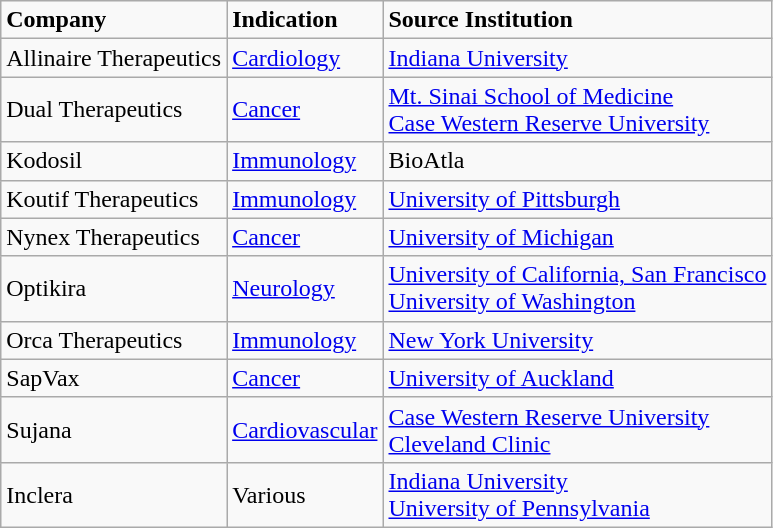<table class="wikitable">
<tr>
<td><strong>Company</strong></td>
<td><strong>Indication</strong></td>
<td><strong>Source Institution</strong></td>
</tr>
<tr>
<td>Allinaire Therapeutics</td>
<td><a href='#'>Cardiology</a></td>
<td><a href='#'>Indiana University</a></td>
</tr>
<tr>
<td>Dual Therapeutics</td>
<td><a href='#'>Cancer</a></td>
<td><a href='#'>Mt. Sinai School of Medicine</a><br><a href='#'>Case Western Reserve University</a></td>
</tr>
<tr>
<td>Kodosil</td>
<td><a href='#'>Immunology</a></td>
<td>BioAtla</td>
</tr>
<tr>
<td>Koutif Therapeutics</td>
<td><a href='#'>Immunology</a></td>
<td><a href='#'>University of Pittsburgh</a></td>
</tr>
<tr>
<td>Nynex Therapeutics</td>
<td><a href='#'>Cancer</a></td>
<td><a href='#'>University of Michigan</a></td>
</tr>
<tr>
<td>Optikira</td>
<td><a href='#'>Neurology</a></td>
<td><a href='#'>University of California, San Francisco</a><br><a href='#'>University of Washington</a></td>
</tr>
<tr>
<td>Orca Therapeutics</td>
<td><a href='#'>Immunology</a></td>
<td><a href='#'>New York University</a></td>
</tr>
<tr>
<td>SapVax</td>
<td><a href='#'>Cancer</a></td>
<td><a href='#'>University of Auckland</a></td>
</tr>
<tr>
<td>Sujana</td>
<td><a href='#'>Cardiovascular</a></td>
<td><a href='#'>Case Western Reserve University</a><br><a href='#'>Cleveland Clinic</a></td>
</tr>
<tr>
<td>Inclera</td>
<td>Various</td>
<td><a href='#'>Indiana University</a><br><a href='#'>University of Pennsylvania</a></td>
</tr>
</table>
